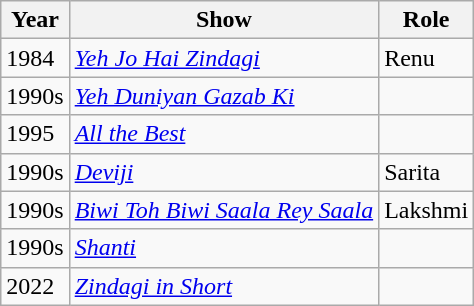<table class="wikitable">
<tr>
<th>Year</th>
<th>Show</th>
<th>Role</th>
</tr>
<tr>
<td>1984</td>
<td><em><a href='#'>Yeh Jo Hai Zindagi</a></em></td>
<td>Renu</td>
</tr>
<tr>
<td>1990s</td>
<td><em><a href='#'>Yeh Duniyan Gazab Ki</a></em></td>
<td></td>
</tr>
<tr>
<td>1995</td>
<td><em><a href='#'>All the Best</a></em></td>
<td></td>
</tr>
<tr>
<td>1990s</td>
<td><em><a href='#'>Deviji</a></em></td>
<td>Sarita</td>
</tr>
<tr>
<td>1990s</td>
<td><em><a href='#'>Biwi Toh Biwi Saala Rey Saala</a></em></td>
<td>Lakshmi</td>
</tr>
<tr>
<td>1990s</td>
<td><em><a href='#'>Shanti</a></em></td>
<td></td>
</tr>
<tr>
<td>2022</td>
<td><em><a href='#'>Zindagi in Short</a></em></td>
<td></td>
</tr>
</table>
